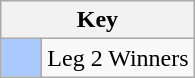<table class="wikitable" style="text-align: center;">
<tr>
<th colspan=2>Key</th>
</tr>
<tr>
<td style="background:#aac9fc; width:20px;"></td>
<td align=left>Leg 2 Winners</td>
</tr>
</table>
